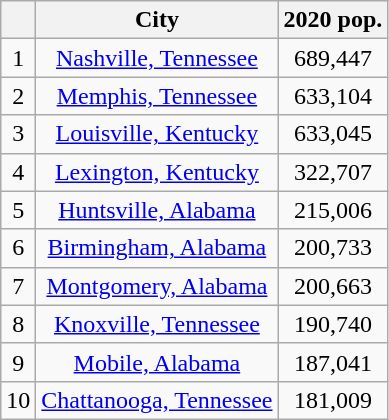<table class="wikitable" style="text-align:center">
<tr>
<th></th>
<th>City</th>
<th>2020 pop.</th>
</tr>
<tr>
<td>1</td>
<td><a href='#'>Nashville, Tennessee</a></td>
<td>689,447</td>
</tr>
<tr>
<td>2</td>
<td><a href='#'>Memphis, Tennessee</a></td>
<td>633,104</td>
</tr>
<tr>
<td>3</td>
<td><a href='#'>Louisville, Kentucky</a></td>
<td>633,045</td>
</tr>
<tr>
<td>4</td>
<td><a href='#'>Lexington, Kentucky</a></td>
<td>322,707</td>
</tr>
<tr>
<td>5</td>
<td><a href='#'>Huntsville, Alabama</a></td>
<td>215,006</td>
</tr>
<tr>
<td>6</td>
<td><a href='#'>Birmingham, Alabama</a></td>
<td>200,733</td>
</tr>
<tr>
<td>7</td>
<td><a href='#'>Montgomery, Alabama</a></td>
<td>200,663</td>
</tr>
<tr>
<td>8</td>
<td><a href='#'>Knoxville, Tennessee</a></td>
<td>190,740</td>
</tr>
<tr>
<td>9</td>
<td><a href='#'>Mobile, Alabama</a></td>
<td>187,041</td>
</tr>
<tr>
<td>10</td>
<td><a href='#'>Chattanooga, Tennessee</a></td>
<td>181,009</td>
</tr>
</table>
